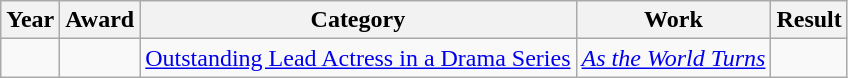<table class="wikitable sortable plainrowheaders">
<tr>
<th scope="col">Year</th>
<th scope="col">Award</th>
<th scope="col">Category</th>
<th scope="col">Work</th>
<th scope="col">Result</th>
</tr>
<tr>
<td></td>
<td></td>
<td><a href='#'>Outstanding Lead Actress in a Drama Series</a></td>
<td><em><a href='#'>As the World Turns</a></em></td>
<td></td>
</tr>
</table>
